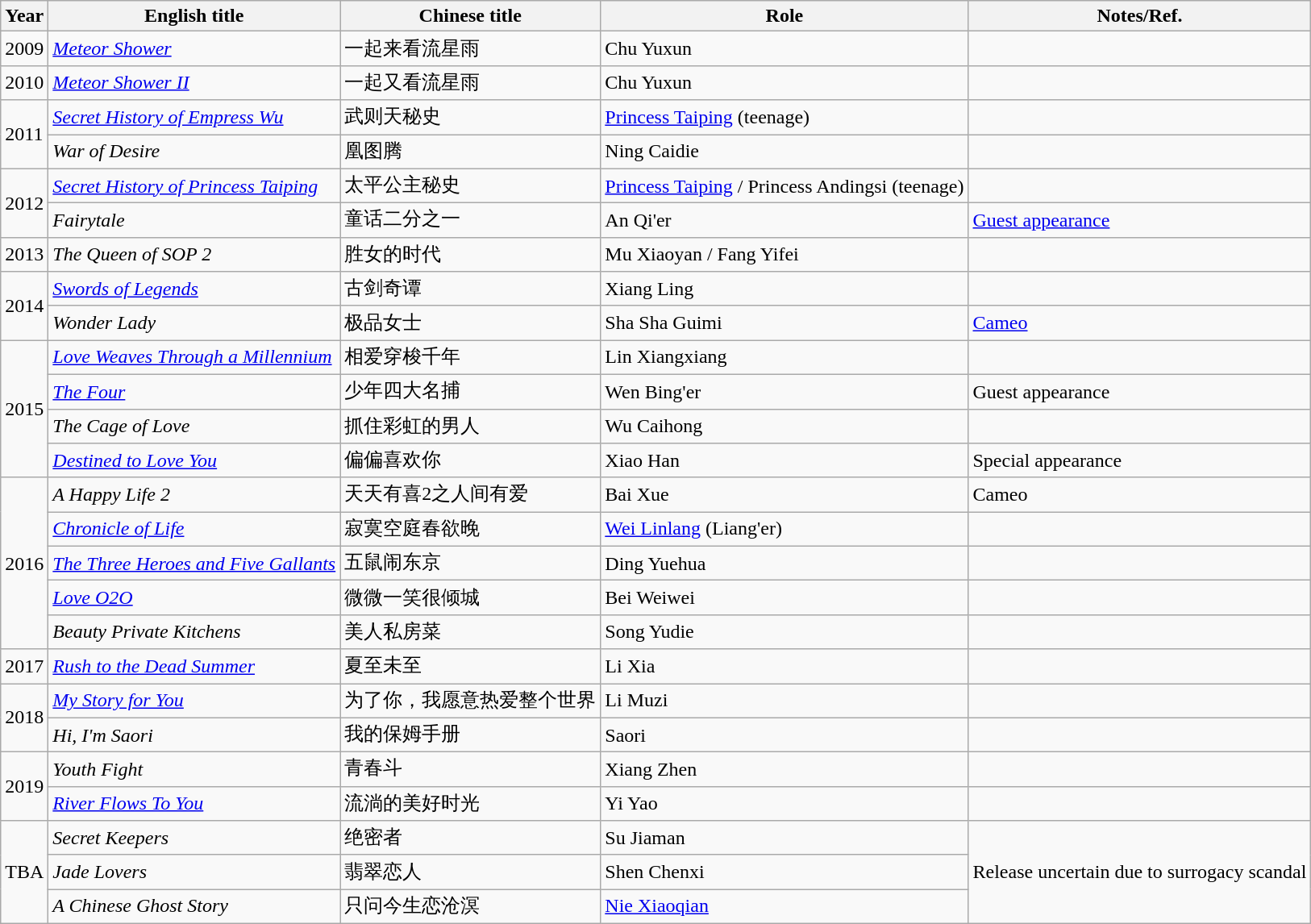<table class="wikitable sortable">
<tr>
<th>Year</th>
<th>English title</th>
<th>Chinese title</th>
<th>Role</th>
<th class="unsortable">Notes/Ref.</th>
</tr>
<tr>
<td>2009</td>
<td><em><a href='#'>Meteor Shower</a></em></td>
<td>一起来看流星雨</td>
<td>Chu Yuxun</td>
<td></td>
</tr>
<tr>
<td>2010</td>
<td><em><a href='#'>Meteor Shower II</a></em></td>
<td>一起又看流星雨</td>
<td>Chu Yuxun</td>
<td></td>
</tr>
<tr>
<td rowspan=2>2011</td>
<td><em><a href='#'>Secret History of Empress Wu</a></em></td>
<td>武则天秘史</td>
<td><a href='#'>Princess Taiping</a> (teenage)</td>
<td></td>
</tr>
<tr>
<td><em>War of Desire</em></td>
<td>凰图腾</td>
<td>Ning Caidie</td>
<td></td>
</tr>
<tr>
<td rowspan=2>2012</td>
<td><em><a href='#'>Secret History of Princess Taiping</a></em></td>
<td>太平公主秘史</td>
<td><a href='#'>Princess Taiping</a> / Princess Andingsi (teenage)</td>
<td></td>
</tr>
<tr>
<td><em>Fairytale</em></td>
<td>童话二分之一</td>
<td>An Qi'er</td>
<td><a href='#'>Guest appearance</a></td>
</tr>
<tr>
<td>2013</td>
<td><em>The Queen of SOP 2</em></td>
<td>胜女的时代</td>
<td>Mu Xiaoyan / Fang Yifei</td>
<td></td>
</tr>
<tr>
<td rowspan=2>2014</td>
<td><em><a href='#'>Swords of Legends</a></em></td>
<td>古剑奇谭</td>
<td>Xiang Ling</td>
<td></td>
</tr>
<tr>
<td><em>Wonder Lady</em></td>
<td>极品女士</td>
<td>Sha Sha Guimi</td>
<td><a href='#'>Cameo</a></td>
</tr>
<tr>
<td rowspan=4>2015</td>
<td><em><a href='#'>Love Weaves Through a Millennium</a></em></td>
<td>相爱穿梭千年</td>
<td>Lin Xiangxiang</td>
<td></td>
</tr>
<tr>
<td><em><a href='#'>The Four</a></em></td>
<td>少年四大名捕</td>
<td>Wen Bing'er</td>
<td>Guest appearance</td>
</tr>
<tr>
<td><em>The Cage of Love</em></td>
<td>抓住彩虹的男人</td>
<td>Wu Caihong</td>
<td></td>
</tr>
<tr>
<td><em><a href='#'>Destined to Love You</a></em></td>
<td>偏偏喜欢你</td>
<td>Xiao Han</td>
<td>Special appearance</td>
</tr>
<tr>
<td rowspan=5>2016</td>
<td><em>A Happy Life 2</em></td>
<td>天天有喜2之人间有爱</td>
<td>Bai Xue</td>
<td>Cameo</td>
</tr>
<tr>
<td><em><a href='#'>Chronicle of Life</a></em></td>
<td>寂寞空庭春欲晚</td>
<td><a href='#'>Wei Linlang</a> (Liang'er)</td>
<td></td>
</tr>
<tr>
<td><em><a href='#'>The Three Heroes and Five Gallants</a></em></td>
<td>五鼠闹东京</td>
<td>Ding Yuehua</td>
<td></td>
</tr>
<tr>
<td><em><a href='#'>Love O2O</a></em></td>
<td>微微一笑很倾城</td>
<td>Bei Weiwei</td>
<td></td>
</tr>
<tr>
<td><em>Beauty Private Kitchens</em></td>
<td>美人私房菜</td>
<td>Song Yudie</td>
<td></td>
</tr>
<tr>
<td>2017</td>
<td><em><a href='#'>Rush to the Dead Summer</a></em></td>
<td>夏至未至</td>
<td>Li Xia</td>
<td></td>
</tr>
<tr>
<td rowspan=2>2018</td>
<td><em><a href='#'>My Story for You</a></em></td>
<td>为了你，我愿意热爱整个世界</td>
<td>Li Muzi</td>
<td></td>
</tr>
<tr>
<td><em>Hi, I'm Saori</em></td>
<td>我的保姆手册</td>
<td>Saori</td>
<td></td>
</tr>
<tr>
<td rowspan=2>2019</td>
<td><em>Youth Fight</em></td>
<td>青春斗</td>
<td>Xiang Zhen</td>
<td></td>
</tr>
<tr>
<td><em><a href='#'>River Flows To You</a></em></td>
<td>流淌的美好时光</td>
<td>Yi Yao</td>
<td></td>
</tr>
<tr>
<td rowspan=3>TBA</td>
<td><em>Secret Keepers </em></td>
<td>绝密者</td>
<td>Su Jiaman</td>
<td rowspan="3">Release uncertain due to surrogacy scandal</td>
</tr>
<tr>
<td><em>Jade Lovers</em></td>
<td>翡翠恋人</td>
<td>Shen Chenxi</td>
</tr>
<tr>
<td><em>A Chinese Ghost Story</em></td>
<td>只问今生恋沧溟</td>
<td><a href='#'>Nie Xiaoqian</a></td>
</tr>
</table>
